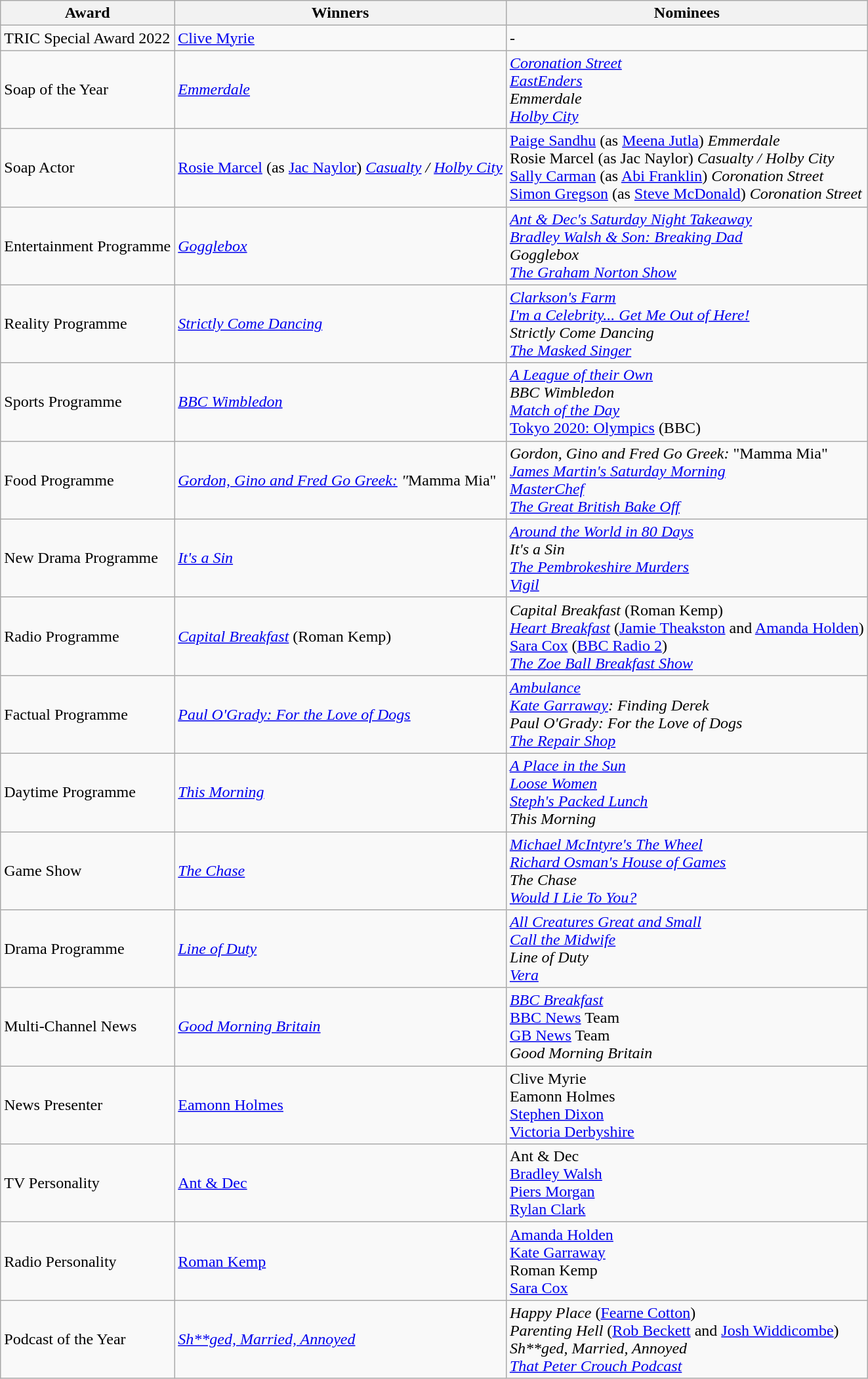<table class="wikitable">
<tr>
<th>Award</th>
<th>Winners</th>
<th>Nominees</th>
</tr>
<tr>
<td>TRIC Special Award 2022</td>
<td><a href='#'>Clive Myrie</a></td>
<td>-</td>
</tr>
<tr>
<td>Soap of the Year</td>
<td><em><a href='#'>Emmerdale</a></em></td>
<td><em><a href='#'>Coronation Street</a> <br><a href='#'>EastEnders</a> <br>Emmerdale <br><a href='#'>Holby City</a></em></td>
</tr>
<tr>
<td>Soap Actor</td>
<td><a href='#'>Rosie Marcel</a> (as <a href='#'>Jac Naylor</a>) <em><a href='#'>Casualty</a> / <a href='#'>Holby City</a></em></td>
<td><a href='#'>Paige Sandhu</a> (as <a href='#'>Meena Jutla</a>) <em>Emmerdale</em><br>Rosie Marcel (as Jac Naylor) <em>Casualty / Holby City</em><br><a href='#'>Sally Carman</a> (as <a href='#'>Abi Franklin</a>) <em>Coronation Street</em> <br><a href='#'>Simon Gregson</a> (as <a href='#'>Steve McDonald</a>) <em>Coronation Street</em></td>
</tr>
<tr>
<td>Entertainment Programme</td>
<td><em><a href='#'>Gogglebox</a></em></td>
<td><em><a href='#'>Ant & Dec's Saturday Night Takeaway</a> <br><a href='#'>Bradley Walsh & Son: Breaking Dad</a> <br>Gogglebox <br><a href='#'>The Graham Norton Show</a></em></td>
</tr>
<tr>
<td>Reality Programme</td>
<td><em><a href='#'>Strictly Come Dancing</a></em></td>
<td><em><a href='#'>Clarkson's Farm</a> <br><a href='#'>I'm a Celebrity... Get Me Out of Here!</a> <br>Strictly Come Dancing <br><a href='#'>The Masked Singer</a></em></td>
</tr>
<tr>
<td>Sports Programme</td>
<td><em><a href='#'>BBC Wimbledon</a></em></td>
<td><em><a href='#'>A League of their Own</a> <br>BBC Wimbledon <br><a href='#'>Match of the Day</a></em> <br><a href='#'>Tokyo 2020: Olympics</a> (BBC)</td>
</tr>
<tr>
<td>Food Programme</td>
<td><em><a href='#'>Gordon, Gino and Fred Go Greek:</a> "</em>Mamma Mia"</td>
<td><em>Gordon, Gino and Fred Go Greek:</em> "Mamma Mia"  <br><em><a href='#'>James Martin's Saturday Morning</a></em> <br><em><a href='#'>MasterChef</a> <br><a href='#'>The Great British Bake Off</a></em></td>
</tr>
<tr>
<td>New Drama Programme</td>
<td><em><a href='#'>It's a Sin</a></em></td>
<td><em><a href='#'>Around the World in 80 Days</a> <br>It's a Sin <br><a href='#'>The Pembrokeshire Murders</a> <br><a href='#'>Vigil</a></em></td>
</tr>
<tr>
<td>Radio Programme</td>
<td><em><a href='#'>Capital Breakfast</a></em> (Roman Kemp)</td>
<td><em>Capital Breakfast</em> (Roman Kemp)  <br><em><a href='#'>Heart Breakfast</a></em> (<a href='#'>Jamie Theakston</a> and <a href='#'>Amanda Holden</a>)  <br><a href='#'>Sara Cox</a> (<a href='#'>BBC Radio 2</a>) <br><em><a href='#'>The Zoe Ball Breakfast Show</a></em></td>
</tr>
<tr>
<td>Factual Programme</td>
<td><em><a href='#'>Paul O'Grady: For the Love of Dogs</a></em></td>
<td><em><a href='#'>Ambulance</a> <br><a href='#'>Kate Garraway</a>: Finding Derek <br>Paul O'Grady: For the Love of Dogs <br><a href='#'>The Repair Shop</a></em></td>
</tr>
<tr>
<td>Daytime Programme</td>
<td><em><a href='#'>This Morning</a></em></td>
<td><em><a href='#'>A Place in the Sun</a> <br><a href='#'>Loose Women</a> <br><a href='#'>Steph's Packed Lunch</a> <br>This Morning</em></td>
</tr>
<tr>
<td>Game Show</td>
<td><em><a href='#'>The Chase</a></em></td>
<td><em><a href='#'>Michael McIntyre's The Wheel</a> <br><a href='#'>Richard Osman's House of Games</a> <br>The Chase <br><a href='#'>Would I Lie To You?</a></em></td>
</tr>
<tr>
<td>Drama Programme</td>
<td><em><a href='#'>Line of Duty</a></em></td>
<td><em><a href='#'>All Creatures Great and Small</a> <br><a href='#'>Call the Midwife</a> <br>Line of Duty <br><a href='#'>Vera</a></em></td>
</tr>
<tr>
<td>Multi-Channel News</td>
<td><em><a href='#'>Good Morning Britain</a></em></td>
<td><em><a href='#'>BBC Breakfast</a></em> <br><a href='#'>BBC News</a> Team <br><a href='#'>GB News</a> Team <br><em>Good Morning Britain</em></td>
</tr>
<tr>
<td>News Presenter</td>
<td><a href='#'>Eamonn Holmes</a></td>
<td>Clive Myrie <br>Eamonn Holmes <br><a href='#'>Stephen Dixon</a> <br><a href='#'>Victoria Derbyshire</a></td>
</tr>
<tr>
<td>TV Personality</td>
<td><a href='#'>Ant & Dec</a></td>
<td>Ant & Dec <br><a href='#'>Bradley Walsh</a> <br><a href='#'>Piers Morgan</a> <br><a href='#'>Rylan Clark</a></td>
</tr>
<tr>
<td>Radio Personality</td>
<td><a href='#'>Roman Kemp</a></td>
<td><a href='#'>Amanda Holden</a> <br><a href='#'>Kate Garraway</a> <br>Roman Kemp <br><a href='#'>Sara Cox</a></td>
</tr>
<tr>
<td>Podcast of the Year</td>
<td><em><a href='#'>Sh**ged, Married, Annoyed</a></em></td>
<td><em>Happy Place</em> (<a href='#'>Fearne Cotton</a>) <br><em>Parenting Hell</em> (<a href='#'>Rob Beckett</a> and <a href='#'>Josh Widdicombe</a>) <br><em>Sh**ged, Married, Annoyed <br><a href='#'>That Peter Crouch Podcast</a></em></td>
</tr>
</table>
